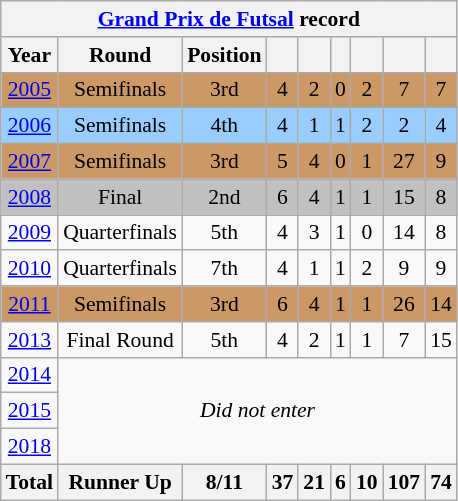<table class="wikitable" style="text-align: center;font-size:90%;">
<tr>
<th colspan=10><a href='#'>Grand Prix de Futsal</a> record</th>
</tr>
<tr>
<th>Year</th>
<th>Round</th>
<th>Position</th>
<th></th>
<th></th>
<th></th>
<th></th>
<th></th>
<th></th>
</tr>
<tr bgcolor=cc9966>
<td> <a href='#'>2005</a></td>
<td>Semifinals</td>
<td>3rd</td>
<td>4</td>
<td>2</td>
<td>0</td>
<td>2</td>
<td>7</td>
<td>7</td>
</tr>
<tr bgcolor=9acdff>
<td> <a href='#'>2006</a></td>
<td>Semifinals</td>
<td>4th</td>
<td>4</td>
<td>1</td>
<td>1</td>
<td>2</td>
<td>2</td>
<td>4</td>
</tr>
<tr bgcolor=cc9966>
<td> <a href='#'>2007</a></td>
<td>Semifinals</td>
<td>3rd</td>
<td>5</td>
<td>4</td>
<td>0</td>
<td>1</td>
<td>27</td>
<td>9</td>
</tr>
<tr bgcolor=silver>
<td> <a href='#'>2008</a></td>
<td>Final</td>
<td>2nd</td>
<td>6</td>
<td>4</td>
<td>1</td>
<td>1</td>
<td>15</td>
<td>8</td>
</tr>
<tr>
<td> <a href='#'>2009</a></td>
<td>Quarterfinals</td>
<td>5th</td>
<td>4</td>
<td>3</td>
<td>1</td>
<td>0</td>
<td>14</td>
<td>8</td>
</tr>
<tr>
<td> <a href='#'>2010</a></td>
<td>Quarterfinals</td>
<td>7th</td>
<td>4</td>
<td>1</td>
<td>1</td>
<td>2</td>
<td>9</td>
<td>9</td>
</tr>
<tr bgcolor=cc9966>
<td> <a href='#'>2011</a></td>
<td>Semifinals</td>
<td>3rd</td>
<td>6</td>
<td>4</td>
<td>1</td>
<td>1</td>
<td>26</td>
<td>14</td>
</tr>
<tr>
<td> <a href='#'>2013</a></td>
<td>Final Round</td>
<td>5th</td>
<td>4</td>
<td>2</td>
<td>1</td>
<td>1</td>
<td>7</td>
<td>15</td>
</tr>
<tr>
<td> <a href='#'>2014</a></td>
<td rowspan=3 colspan=9><em>Did not enter</em></td>
</tr>
<tr>
<td> <a href='#'>2015</a></td>
</tr>
<tr>
<td> <a href='#'>2018</a></td>
</tr>
<tr>
<th><strong>Total</strong></th>
<th><strong>Runner Up</strong></th>
<th>8/11</th>
<th>37</th>
<th>21</th>
<th>6</th>
<th>10</th>
<th>107</th>
<th>74</th>
</tr>
</table>
